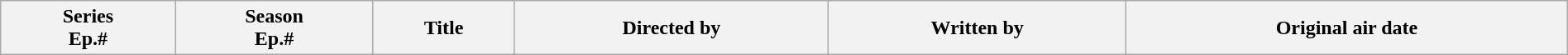<table class="wikitable plainrowheaders" style="width:100%; margin:auto;">
<tr>
<th>Series<br>Ep.#</th>
<th>Season<br>Ep.#</th>
<th>Title</th>
<th>Directed by</th>
<th>Written by</th>
<th>Original air date<br>
















</th>
</tr>
</table>
